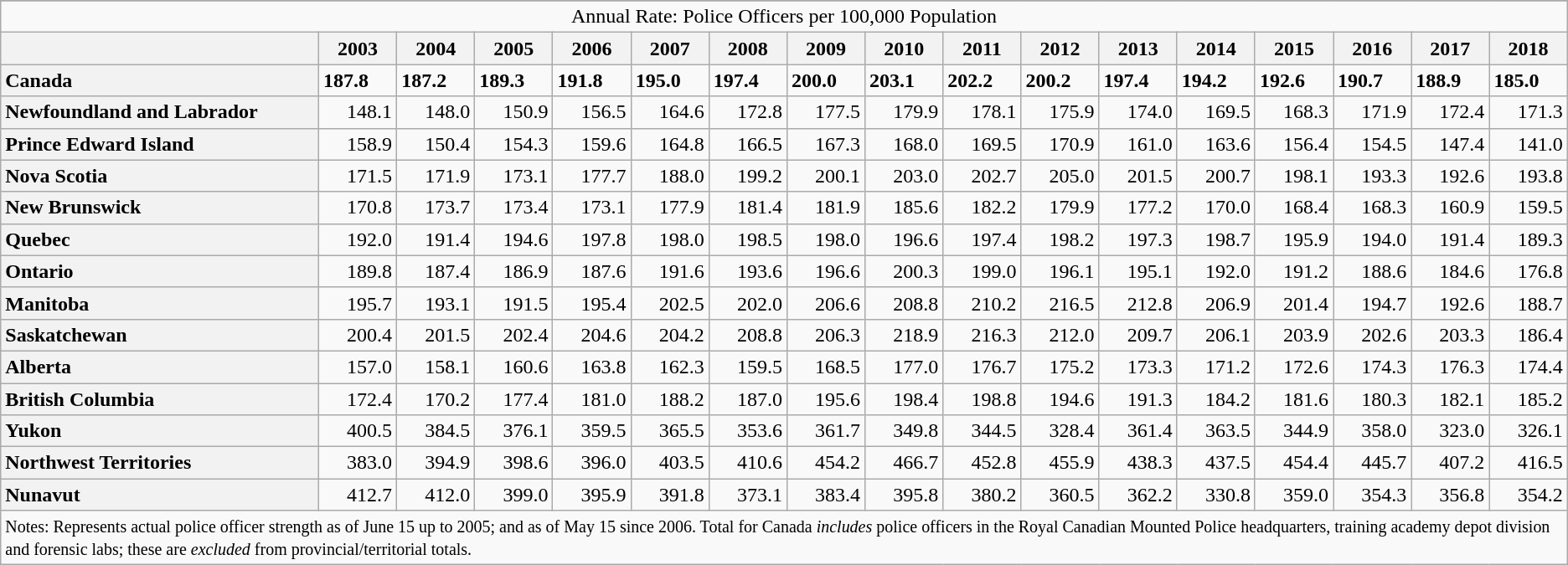<table class="wikitable">
<tr>
</tr>
<tr>
<td colspan=17 align=center>Annual Rate: Police Officers per 100,000 Population</td>
</tr>
<tr>
<th> </th>
<th>2003</th>
<th>2004</th>
<th>2005</th>
<th>2006</th>
<th>2007</th>
<th>2008</th>
<th>2009</th>
<th>2010</th>
<th>2011</th>
<th>2012</th>
<th>2013</th>
<th>2014</th>
<th>2015</th>
<th>2016</th>
<th>2017</th>
<th>2018</th>
</tr>
<tr>
<th style="text-align: left;">Canada</th>
<td><strong>187.8</strong></td>
<td><strong>187.2</strong></td>
<td><strong>189.3</strong></td>
<td><strong>191.8</strong></td>
<td><strong>195.0</strong></td>
<td><strong>197.4</strong></td>
<td><strong>200.0</strong></td>
<td><strong>203.1</strong></td>
<td><strong>202.2</strong></td>
<td><strong>200.2</strong></td>
<td><strong>197.4</strong></td>
<td><strong>194.2</strong></td>
<td><strong>192.6</strong></td>
<td><strong>190.7</strong></td>
<td><strong>188.9</strong></td>
<td><strong>185.0</strong></td>
</tr>
<tr>
<th style="text-align: left;">Newfoundland and Labrador</th>
<td style="text-align: right;">148.1</td>
<td style="text-align: right;">148.0</td>
<td style="text-align: right;">150.9</td>
<td style="text-align: right;">156.5</td>
<td style="text-align: right;">164.6</td>
<td style="text-align: right;">172.8</td>
<td style="text-align: right;">177.5</td>
<td style="text-align: right;">179.9</td>
<td style="text-align: right;">178.1</td>
<td style="text-align: right;">175.9</td>
<td style="text-align: right;">174.0</td>
<td style="text-align: right;">169.5</td>
<td style="text-align: right;">168.3</td>
<td style="text-align: right;">171.9</td>
<td style="text-align: right;">172.4</td>
<td style="text-align: right;">171.3</td>
</tr>
<tr>
<th style="text-align: left;">Prince Edward Island</th>
<td style="text-align: right;">158.9</td>
<td style="text-align: right;">150.4</td>
<td style="text-align: right;">154.3</td>
<td style="text-align: right;">159.6</td>
<td style="text-align: right;">164.8</td>
<td style="text-align: right;">166.5</td>
<td style="text-align: right;">167.3</td>
<td style="text-align: right;">168.0</td>
<td style="text-align: right;">169.5</td>
<td style="text-align: right;">170.9</td>
<td style="text-align: right;">161.0</td>
<td style="text-align: right;">163.6</td>
<td style="text-align: right;">156.4</td>
<td style="text-align: right;">154.5</td>
<td style="text-align: right;">147.4</td>
<td style="text-align: right;">141.0</td>
</tr>
<tr>
<th style="text-align: left;">Nova Scotia</th>
<td style="text-align: right;">171.5</td>
<td style="text-align: right;">171.9</td>
<td style="text-align: right;">173.1</td>
<td style="text-align: right;">177.7</td>
<td style="text-align: right;">188.0</td>
<td style="text-align: right;">199.2</td>
<td style="text-align: right;">200.1</td>
<td style="text-align: right;">203.0</td>
<td style="text-align: right;">202.7</td>
<td style="text-align: right;">205.0</td>
<td style="text-align: right;">201.5</td>
<td style="text-align: right;">200.7</td>
<td style="text-align: right;">198.1</td>
<td style="text-align: right;">193.3</td>
<td style="text-align: right;">192.6</td>
<td style="text-align: right;">193.8</td>
</tr>
<tr>
<th style="text-align: left;">New Brunswick</th>
<td style="text-align: right;">170.8</td>
<td style="text-align: right;">173.7</td>
<td style="text-align: right;">173.4</td>
<td style="text-align: right;">173.1</td>
<td style="text-align: right;">177.9</td>
<td style="text-align: right;">181.4</td>
<td style="text-align: right;">181.9</td>
<td style="text-align: right;">185.6</td>
<td style="text-align: right;">182.2</td>
<td style="text-align: right;">179.9</td>
<td style="text-align: right;">177.2</td>
<td style="text-align: right;">170.0</td>
<td style="text-align: right;">168.4</td>
<td style="text-align: right;">168.3</td>
<td style="text-align: right;">160.9</td>
<td style="text-align: right;">159.5</td>
</tr>
<tr>
<th style="text-align: left;">Quebec</th>
<td style="text-align: right;">192.0</td>
<td style="text-align: right;">191.4</td>
<td style="text-align: right;">194.6</td>
<td style="text-align: right;">197.8</td>
<td style="text-align: right;">198.0</td>
<td style="text-align: right;">198.5</td>
<td style="text-align: right;">198.0</td>
<td style="text-align: right;">196.6</td>
<td style="text-align: right;">197.4</td>
<td style="text-align: right;">198.2</td>
<td style="text-align: right;">197.3</td>
<td style="text-align: right;">198.7</td>
<td style="text-align: right;">195.9</td>
<td style="text-align: right;">194.0</td>
<td style="text-align: right;">191.4</td>
<td style="text-align: right;">189.3</td>
</tr>
<tr>
<th style="text-align: left;">Ontario</th>
<td style="text-align: right;">189.8</td>
<td style="text-align: right;">187.4</td>
<td style="text-align: right;">186.9</td>
<td style="text-align: right;">187.6</td>
<td style="text-align: right;">191.6</td>
<td style="text-align: right;">193.6</td>
<td style="text-align: right;">196.6</td>
<td style="text-align: right;">200.3</td>
<td style="text-align: right;">199.0</td>
<td style="text-align: right;">196.1</td>
<td style="text-align: right;">195.1</td>
<td style="text-align: right;">192.0</td>
<td style="text-align: right;">191.2</td>
<td style="text-align: right;">188.6</td>
<td style="text-align: right;">184.6</td>
<td style="text-align: right;">176.8</td>
</tr>
<tr>
<th style="text-align: left;">Manitoba</th>
<td style="text-align: right;">195.7</td>
<td style="text-align: right;">193.1</td>
<td style="text-align: right;">191.5</td>
<td style="text-align: right;">195.4</td>
<td style="text-align: right;">202.5</td>
<td style="text-align: right;">202.0</td>
<td style="text-align: right;">206.6</td>
<td style="text-align: right;">208.8</td>
<td style="text-align: right;">210.2</td>
<td style="text-align: right;">216.5</td>
<td style="text-align: right;">212.8</td>
<td style="text-align: right;">206.9</td>
<td style="text-align: right;">201.4</td>
<td style="text-align: right;">194.7</td>
<td style="text-align: right;">192.6</td>
<td style="text-align: right;">188.7</td>
</tr>
<tr>
<th style="text-align: left;">Saskatchewan</th>
<td style="text-align: right;">200.4</td>
<td style="text-align: right;">201.5</td>
<td style="text-align: right;">202.4</td>
<td style="text-align: right;">204.6</td>
<td style="text-align: right;">204.2</td>
<td style="text-align: right;">208.8</td>
<td style="text-align: right;">206.3</td>
<td style="text-align: right;">218.9</td>
<td style="text-align: right;">216.3</td>
<td style="text-align: right;">212.0</td>
<td style="text-align: right;">209.7</td>
<td style="text-align: right;">206.1</td>
<td style="text-align: right;">203.9</td>
<td style="text-align: right;">202.6</td>
<td style="text-align: right;">203.3</td>
<td style="text-align: right;">186.4</td>
</tr>
<tr>
<th style="text-align: left;">Alberta</th>
<td style="text-align: right;">157.0</td>
<td style="text-align: right;">158.1</td>
<td style="text-align: right;">160.6</td>
<td style="text-align: right;">163.8</td>
<td style="text-align: right;">162.3</td>
<td style="text-align: right;">159.5</td>
<td style="text-align: right;">168.5</td>
<td style="text-align: right;">177.0</td>
<td style="text-align: right;">176.7</td>
<td style="text-align: right;">175.2</td>
<td style="text-align: right;">173.3</td>
<td style="text-align: right;">171.2</td>
<td style="text-align: right;">172.6</td>
<td style="text-align: right;">174.3</td>
<td style="text-align: right;">176.3</td>
<td style="text-align: right;">174.4</td>
</tr>
<tr>
<th style="text-align: left;">British Columbia</th>
<td style="text-align: right;">172.4</td>
<td style="text-align: right;">170.2</td>
<td style="text-align: right;">177.4</td>
<td style="text-align: right;">181.0</td>
<td style="text-align: right;">188.2</td>
<td style="text-align: right;">187.0</td>
<td style="text-align: right;">195.6</td>
<td style="text-align: right;">198.4</td>
<td style="text-align: right;">198.8</td>
<td style="text-align: right;">194.6</td>
<td style="text-align: right;">191.3</td>
<td style="text-align: right;">184.2</td>
<td style="text-align: right;">181.6</td>
<td style="text-align: right;">180.3</td>
<td style="text-align: right;">182.1</td>
<td style="text-align: right;">185.2</td>
</tr>
<tr>
<th style="text-align: left;">Yukon</th>
<td style="text-align: right;">400.5</td>
<td style="text-align: right;">384.5</td>
<td style="text-align: right;">376.1</td>
<td style="text-align: right;">359.5</td>
<td style="text-align: right;">365.5</td>
<td style="text-align: right;">353.6</td>
<td style="text-align: right;">361.7</td>
<td style="text-align: right;">349.8</td>
<td style="text-align: right;">344.5</td>
<td style="text-align: right;">328.4</td>
<td style="text-align: right;">361.4</td>
<td style="text-align: right;">363.5</td>
<td style="text-align: right;">344.9</td>
<td style="text-align: right;">358.0</td>
<td style="text-align: right;">323.0</td>
<td style="text-align: right;">326.1</td>
</tr>
<tr>
<th style="text-align: left;">Northwest Territories</th>
<td style="text-align: right;">383.0</td>
<td style="text-align: right;">394.9</td>
<td style="text-align: right;">398.6</td>
<td style="text-align: right;">396.0</td>
<td style="text-align: right;">403.5</td>
<td style="text-align: right;">410.6</td>
<td style="text-align: right;">454.2</td>
<td style="text-align: right;">466.7</td>
<td style="text-align: right;">452.8</td>
<td style="text-align: right;">455.9</td>
<td style="text-align: right;">438.3</td>
<td style="text-align: right;">437.5</td>
<td style="text-align: right;">454.4</td>
<td style="text-align: right;">445.7</td>
<td style="text-align: right;">407.2</td>
<td style="text-align: right;">416.5</td>
</tr>
<tr>
<th style="text-align: left;">Nunavut</th>
<td style="text-align: right;">412.7</td>
<td style="text-align: right;">412.0</td>
<td style="text-align: right;">399.0</td>
<td style="text-align: right;">395.9</td>
<td style="text-align: right;">391.8</td>
<td style="text-align: right;">373.1</td>
<td style="text-align: right;">383.4</td>
<td style="text-align: right;">395.8</td>
<td style="text-align: right;">380.2</td>
<td style="text-align: right;">360.5</td>
<td style="text-align: right;">362.2</td>
<td style="text-align: right;">330.8</td>
<td style="text-align: right;">359.0</td>
<td style="text-align: right;">354.3</td>
<td style="text-align: right;">356.8</td>
<td style="text-align: right;">354.2</td>
</tr>
<tr>
<td colspan=17 align=left><small>Notes: Represents actual police officer strength as of June 15 up to 2005; and as of May 15 since 2006. Total for Canada <em>includes</em> police officers in the Royal Canadian Mounted Police headquarters, training academy depot division and forensic labs; these are <em>excluded</em> from provincial/territorial totals.</small></td>
</tr>
</table>
